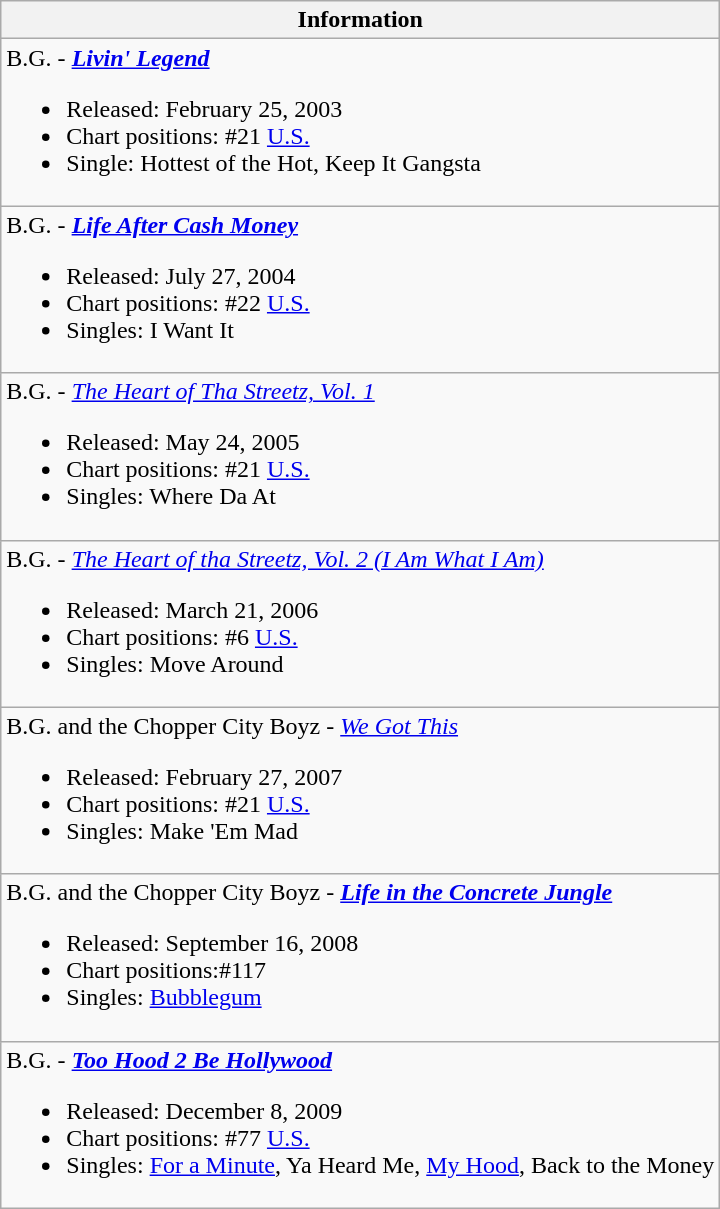<table class="wikitable">
<tr>
<th style="text-align:center;">Information</th>
</tr>
<tr>
<td align="left">B.G. - <strong><em><a href='#'>Livin' Legend</a></em></strong><br><ul><li>Released: February 25, 2003</li><li>Chart positions: #21 <a href='#'>U.S.</a></li><li>Single: Hottest of the Hot, Keep It Gangsta</li></ul></td>
</tr>
<tr>
<td align="left">B.G. - <strong><em><a href='#'>Life After Cash Money</a></em></strong><br><ul><li>Released: July 27, 2004</li><li>Chart positions: #22 <a href='#'>U.S.</a></li><li>Singles: I Want It</li></ul></td>
</tr>
<tr>
<td align="left">B.G. - <em><a href='#'>The Heart of Tha Streetz, Vol. 1</a></em><br><ul><li>Released: May 24, 2005</li><li>Chart positions: #21 <a href='#'>U.S.</a></li><li>Singles: Where Da At</li></ul></td>
</tr>
<tr>
<td align="left">B.G. - <em><a href='#'>The Heart of tha Streetz, Vol. 2 (I Am What I Am)</a></em><br><ul><li>Released: March 21, 2006</li><li>Chart positions: #6 <a href='#'>U.S.</a></li><li>Singles: Move Around</li></ul></td>
</tr>
<tr>
<td align="left">B.G. and the Chopper City Boyz - <em><a href='#'>We Got This</a></em><br><ul><li>Released: February 27, 2007</li><li>Chart positions: #21 <a href='#'>U.S.</a></li><li>Singles: Make 'Em Mad</li></ul></td>
</tr>
<tr>
<td align="left">B.G. and the Chopper City Boyz - <strong><em><a href='#'>Life in the Concrete Jungle</a></em></strong><br><ul><li>Released: September 16, 2008</li><li>Chart positions:#117</li><li>Singles: <a href='#'>Bubblegum</a></li></ul></td>
</tr>
<tr>
<td align="left">B.G. - <strong><em><a href='#'>Too Hood 2 Be Hollywood</a></em></strong><br><ul><li>Released: December 8, 2009</li><li>Chart positions: #77 <a href='#'>U.S.</a></li><li>Singles: <a href='#'>For a Minute</a>, Ya Heard Me, <a href='#'>My Hood</a>, Back to the Money</li></ul></td>
</tr>
</table>
